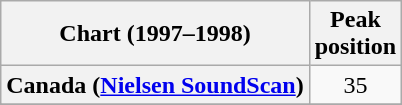<table class="wikitable sortable plainrowheaders" style="text-align:center">
<tr>
<th scope="col">Chart (1997–1998)</th>
<th scope="col">Peak<br>position</th>
</tr>
<tr>
<th scope="row">Canada (<a href='#'>Nielsen SoundScan</a>)</th>
<td align="center">35</td>
</tr>
<tr>
</tr>
<tr>
</tr>
<tr>
</tr>
<tr>
</tr>
</table>
